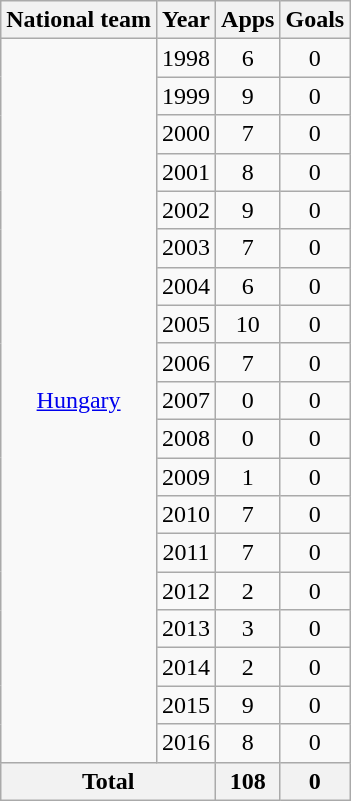<table class="wikitable" style="text-align:center">
<tr>
<th>National team</th>
<th>Year</th>
<th>Apps</th>
<th>Goals</th>
</tr>
<tr>
<td rowspan="19"><a href='#'>Hungary</a></td>
<td>1998</td>
<td>6</td>
<td>0</td>
</tr>
<tr>
<td>1999</td>
<td>9</td>
<td>0</td>
</tr>
<tr>
<td>2000</td>
<td>7</td>
<td>0</td>
</tr>
<tr>
<td>2001</td>
<td>8</td>
<td>0</td>
</tr>
<tr>
<td>2002</td>
<td>9</td>
<td>0</td>
</tr>
<tr>
<td>2003</td>
<td>7</td>
<td>0</td>
</tr>
<tr>
<td>2004</td>
<td>6</td>
<td>0</td>
</tr>
<tr>
<td>2005</td>
<td>10</td>
<td>0</td>
</tr>
<tr>
<td>2006</td>
<td>7</td>
<td>0</td>
</tr>
<tr>
<td>2007</td>
<td>0</td>
<td>0</td>
</tr>
<tr>
<td>2008</td>
<td>0</td>
<td>0</td>
</tr>
<tr>
<td>2009</td>
<td>1</td>
<td>0</td>
</tr>
<tr>
<td>2010</td>
<td>7</td>
<td>0</td>
</tr>
<tr>
<td>2011</td>
<td>7</td>
<td>0</td>
</tr>
<tr>
<td>2012</td>
<td>2</td>
<td>0</td>
</tr>
<tr>
<td>2013</td>
<td>3</td>
<td>0</td>
</tr>
<tr>
<td>2014</td>
<td>2</td>
<td>0</td>
</tr>
<tr>
<td>2015</td>
<td>9</td>
<td>0</td>
</tr>
<tr>
<td>2016</td>
<td>8</td>
<td>0</td>
</tr>
<tr>
<th colspan="2">Total</th>
<th>108</th>
<th>0</th>
</tr>
</table>
